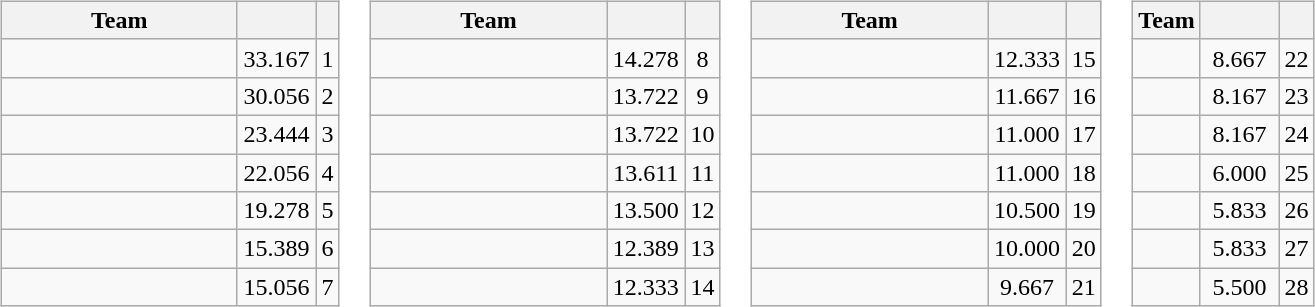<table>
<tr valign=top>
<td><br><table class="wikitable" style="text-align: center;">
<tr>
<th width=150>Team</th>
<th width=45></th>
<th></th>
</tr>
<tr>
<td align=left> </td>
<td>33.167</td>
<td>1</td>
</tr>
<tr>
<td align=left></td>
<td>30.056</td>
<td>2</td>
</tr>
<tr>
<td align=left></td>
<td>23.444</td>
<td>3</td>
</tr>
<tr>
<td align=left></td>
<td>22.056</td>
<td>4</td>
</tr>
<tr>
<td align=left></td>
<td>19.278</td>
<td>5</td>
</tr>
<tr>
<td align=left></td>
<td>15.389</td>
<td>6</td>
</tr>
<tr>
<td align=left></td>
<td>15.056</td>
<td>7</td>
</tr>
</table>
</td>
<td><br><table class="wikitable" style="text-align: center;">
<tr>
<th width=150>Team</th>
<th width=45></th>
<th></th>
</tr>
<tr>
<td align=left></td>
<td>14.278</td>
<td>8</td>
</tr>
<tr>
<td align=left></td>
<td>13.722</td>
<td>9</td>
</tr>
<tr>
<td align=left></td>
<td>13.722</td>
<td>10</td>
</tr>
<tr>
<td align=left></td>
<td>13.611</td>
<td>11</td>
</tr>
<tr>
<td align=left></td>
<td>13.500</td>
<td>12</td>
</tr>
<tr>
<td align=left></td>
<td>12.389</td>
<td>13</td>
</tr>
<tr>
<td align=left></td>
<td>12.333</td>
<td>14</td>
</tr>
</table>
</td>
<td><br><table class="wikitable" style="text-align: center;">
<tr>
<th width=150>Team</th>
<th width=45></th>
<th></th>
</tr>
<tr>
<td align=left></td>
<td>12.333</td>
<td>15</td>
</tr>
<tr>
<td align=left></td>
<td>11.667</td>
<td>16</td>
</tr>
<tr>
<td align=left></td>
<td>11.000</td>
<td>17</td>
</tr>
<tr>
<td align=left></td>
<td>11.000</td>
<td>18</td>
</tr>
<tr>
<td align=left></td>
<td>10.500</td>
<td>19</td>
</tr>
<tr>
<td align=left></td>
<td>10.000</td>
<td>20</td>
</tr>
<tr>
<td align=left></td>
<td>9.667</td>
<td>21</td>
</tr>
</table>
</td>
<td><br><table class="wikitable" style="text-align: center;">
<tr>
<th>Team</th>
<th width=45></th>
<th></th>
</tr>
<tr>
<td align=left></td>
<td>8.667</td>
<td>22</td>
</tr>
<tr>
<td align=left></td>
<td>8.167</td>
<td>23</td>
</tr>
<tr>
<td align=left></td>
<td>8.167</td>
<td>24</td>
</tr>
<tr>
<td align=left></td>
<td>6.000</td>
<td>25</td>
</tr>
<tr>
<td align=left></td>
<td>5.833</td>
<td>26</td>
</tr>
<tr>
<td align=left></td>
<td>5.833</td>
<td>27</td>
</tr>
<tr>
<td align=left></td>
<td>5.500</td>
<td>28</td>
</tr>
</table>
</td>
</tr>
</table>
